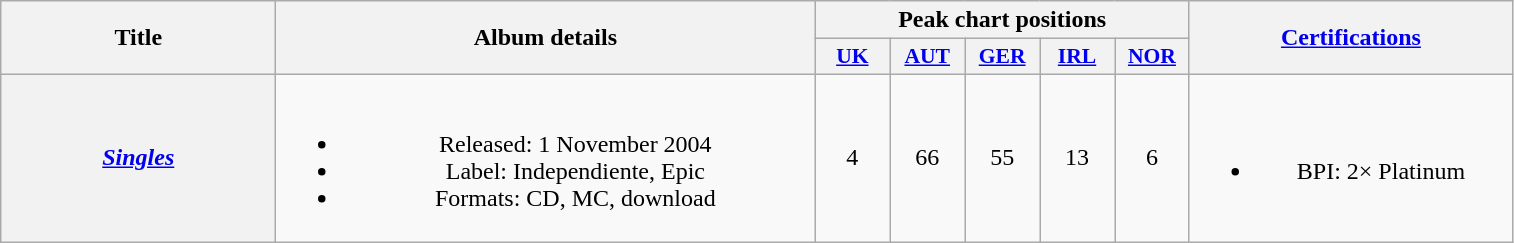<table class="wikitable plainrowheaders" style="text-align:center;">
<tr>
<th scope="col" rowspan="2" style="width:11em;">Title</th>
<th scope="col" rowspan="2" style="width:22em;">Album details</th>
<th scope="col" colspan="5">Peak chart positions</th>
<th scope="col" rowspan="2" style="width:13em;"><a href='#'>Certifications</a></th>
</tr>
<tr>
<th scope="col" style="width:3em;font-size:90%;"><a href='#'>UK</a><br></th>
<th scope="col" style="width:3em;font-size:90%;"><a href='#'>AUT</a><br></th>
<th scope="col" style="width:3em;font-size:90%;"><a href='#'>GER</a><br></th>
<th scope="col" style="width:3em;font-size:90%;"><a href='#'>IRL</a><br></th>
<th scope="col" style="width:3em;font-size:90%;"><a href='#'>NOR</a><br></th>
</tr>
<tr>
<th scope="row"><em><a href='#'>Singles</a></em></th>
<td><br><ul><li>Released: 1 November 2004</li><li>Label: Independiente, Epic</li><li>Formats: CD, MC, download</li></ul></td>
<td>4</td>
<td>66</td>
<td>55</td>
<td>13</td>
<td>6</td>
<td><br><ul><li>BPI: 2× Platinum</li></ul></td>
</tr>
</table>
